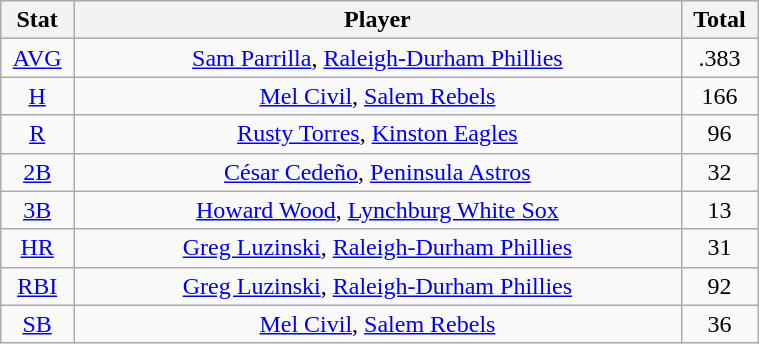<table class="wikitable" width="40%" style="text-align:center;">
<tr>
<th width="5%">Stat</th>
<th width="60%">Player</th>
<th width="5%">Total</th>
</tr>
<tr>
<td><a href='#'>AVG</a></td>
<td><a href='#'>Sam Parrilla</a>, <a href='#'>Raleigh-Durham Phillies</a></td>
<td>.383</td>
</tr>
<tr>
<td><a href='#'>H</a></td>
<td><a href='#'>Mel Civil</a>, <a href='#'>Salem Rebels</a></td>
<td>166</td>
</tr>
<tr>
<td><a href='#'>R</a></td>
<td><a href='#'>Rusty Torres</a>, <a href='#'>Kinston Eagles</a></td>
<td>96</td>
</tr>
<tr>
<td><a href='#'>2B</a></td>
<td><a href='#'>César Cedeño</a>, <a href='#'>Peninsula Astros</a></td>
<td>32</td>
</tr>
<tr>
<td><a href='#'>3B</a></td>
<td><a href='#'>Howard Wood</a>, <a href='#'>Lynchburg White Sox</a></td>
<td>13</td>
</tr>
<tr>
<td><a href='#'>HR</a></td>
<td><a href='#'>Greg Luzinski</a>, <a href='#'>Raleigh-Durham Phillies</a></td>
<td>31</td>
</tr>
<tr>
<td><a href='#'>RBI</a></td>
<td><a href='#'>Greg Luzinski</a>, <a href='#'>Raleigh-Durham Phillies</a></td>
<td>92</td>
</tr>
<tr>
<td><a href='#'>SB</a></td>
<td><a href='#'>Mel Civil</a>, <a href='#'>Salem Rebels</a></td>
<td>36</td>
</tr>
</table>
